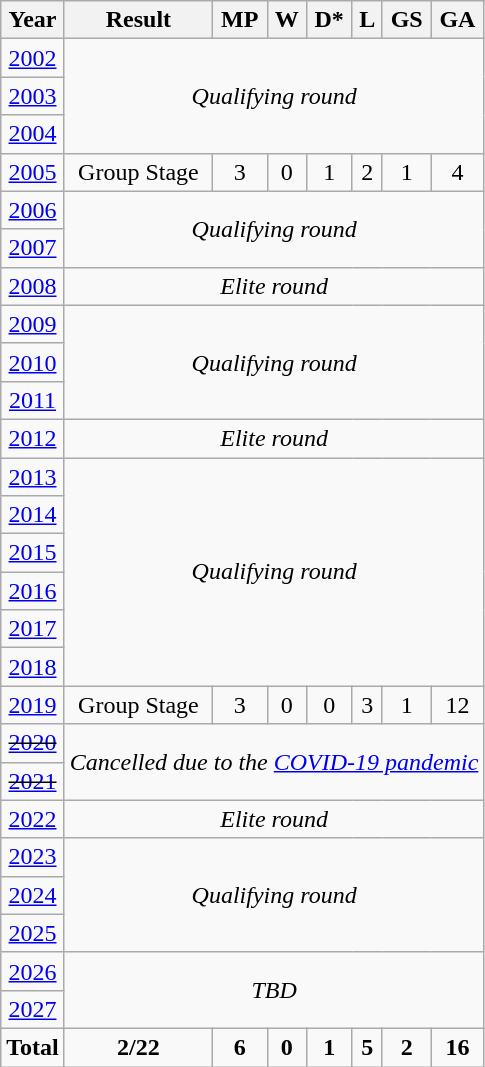<table class="wikitable" style="text-align: center;">
<tr>
<th>Year</th>
<th>Result</th>
<th>MP</th>
<th>W</th>
<th>D*</th>
<th>L</th>
<th>GS</th>
<th>GA</th>
</tr>
<tr>
<td> <a href='#'>2002</a></td>
<td rowspan=3 colspan=7><em>Qualifying round</em></td>
</tr>
<tr>
<td> <a href='#'>2003</a></td>
</tr>
<tr>
<td> <a href='#'>2004</a></td>
</tr>
<tr>
<td> <a href='#'>2005</a></td>
<td>Group Stage</td>
<td>3</td>
<td>0</td>
<td>1</td>
<td>2</td>
<td>1</td>
<td>4</td>
</tr>
<tr>
<td> <a href='#'>2006</a></td>
<td rowspan=2 colspan=7><em>Qualifying round</em></td>
</tr>
<tr>
<td> <a href='#'>2007</a></td>
</tr>
<tr>
<td> <a href='#'>2008</a></td>
<td colspan=7><em>Elite round</em></td>
</tr>
<tr>
<td> <a href='#'>2009</a></td>
<td rowspan=3 colspan=7><em>Qualifying round</em></td>
</tr>
<tr>
<td> <a href='#'>2010</a></td>
</tr>
<tr>
<td> <a href='#'>2011</a></td>
</tr>
<tr>
<td> <a href='#'>2012</a></td>
<td colspan=7><em>Elite round</em></td>
</tr>
<tr>
<td> <a href='#'>2013</a></td>
<td rowspan=6 colspan=7><em>Qualifying round</em></td>
</tr>
<tr>
<td> <a href='#'>2014</a></td>
</tr>
<tr>
<td> <a href='#'>2015</a></td>
</tr>
<tr>
<td> <a href='#'>2016</a></td>
</tr>
<tr>
<td> <a href='#'>2017</a></td>
</tr>
<tr>
<td> <a href='#'>2018</a></td>
</tr>
<tr>
<td> <a href='#'>2019</a></td>
<td>Group Stage</td>
<td>3</td>
<td>0</td>
<td>0</td>
<td>3</td>
<td>1</td>
<td>12</td>
</tr>
<tr>
<td> <s><a href='#'>2020</a></s></td>
<td rowspan=2 colspan=7><em>Cancelled due to the <a href='#'>COVID-19 pandemic</a></em></td>
</tr>
<tr>
<td> <s><a href='#'>2021</a></s></td>
</tr>
<tr>
<td> <a href='#'>2022</a></td>
<td colspan=7><em>Elite round</em></td>
</tr>
<tr>
<td> <a href='#'>2023</a></td>
<td rowspan=3 colspan=7><em>Qualifying round</em></td>
</tr>
<tr>
<td> <a href='#'>2024</a></td>
</tr>
<tr>
<td> <a href='#'>2025</a></td>
</tr>
<tr>
<td> <a href='#'>2026</a></td>
<td colspan=8 rowspan=2><em>TBD</em></td>
</tr>
<tr>
<td> <a href='#'>2027</a></td>
</tr>
<tr>
<td><strong>Total</strong></td>
<td><strong>2/22</strong></td>
<td><strong>6</strong></td>
<td><strong>0</strong></td>
<td><strong>1</strong></td>
<td><strong>5</strong></td>
<td><strong>2</strong></td>
<td><strong>16</strong></td>
</tr>
</table>
